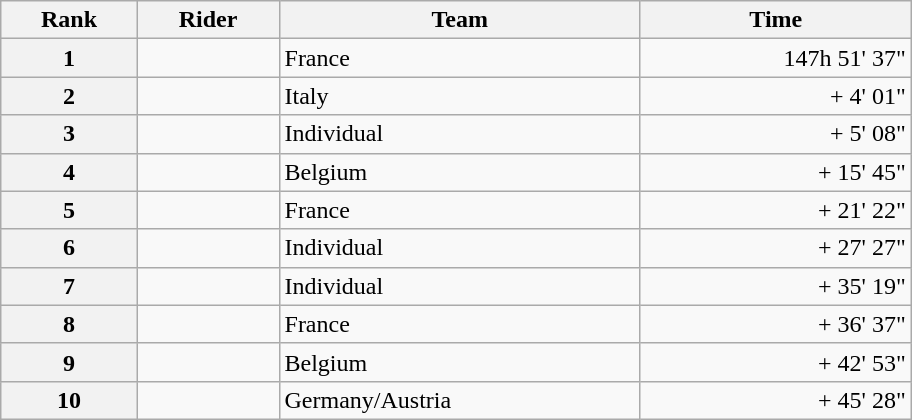<table class="wikitable" style="width:38em;margin-bottom:0;">
<tr>
<th scope="col">Rank</th>
<th scope="col">Rider</th>
<th scope="col">Team</th>
<th scope="col">Time</th>
</tr>
<tr>
<th scope="row">1</th>
<td></td>
<td>France</td>
<td style="text-align:right;">147h 51' 37"</td>
</tr>
<tr>
<th scope="row">2</th>
<td></td>
<td>Italy</td>
<td style="text-align:right;">+ 4' 01"</td>
</tr>
<tr>
<th scope="row">3</th>
<td></td>
<td>Individual</td>
<td style="text-align:right;">+ 5' 08"</td>
</tr>
<tr>
<th scope="row">4</th>
<td></td>
<td>Belgium</td>
<td style="text-align:right;">+ 15' 45"</td>
</tr>
<tr>
<th scope="row">5</th>
<td></td>
<td>France</td>
<td style="text-align:right;">+ 21' 22"</td>
</tr>
<tr>
<th scope="row">6</th>
<td></td>
<td>Individual</td>
<td style="text-align:right;">+ 27' 27"</td>
</tr>
<tr>
<th scope="row">7</th>
<td></td>
<td>Individual</td>
<td style="text-align:right;">+ 35' 19"</td>
</tr>
<tr>
<th scope="row">8</th>
<td></td>
<td>France</td>
<td style="text-align:right;">+ 36' 37"</td>
</tr>
<tr>
<th scope="row">9</th>
<td></td>
<td>Belgium</td>
<td style="text-align:right;">+ 42' 53"</td>
</tr>
<tr>
<th scope="row">10</th>
<td></td>
<td>Germany/Austria</td>
<td style="text-align:right;">+ 45' 28"</td>
</tr>
</table>
